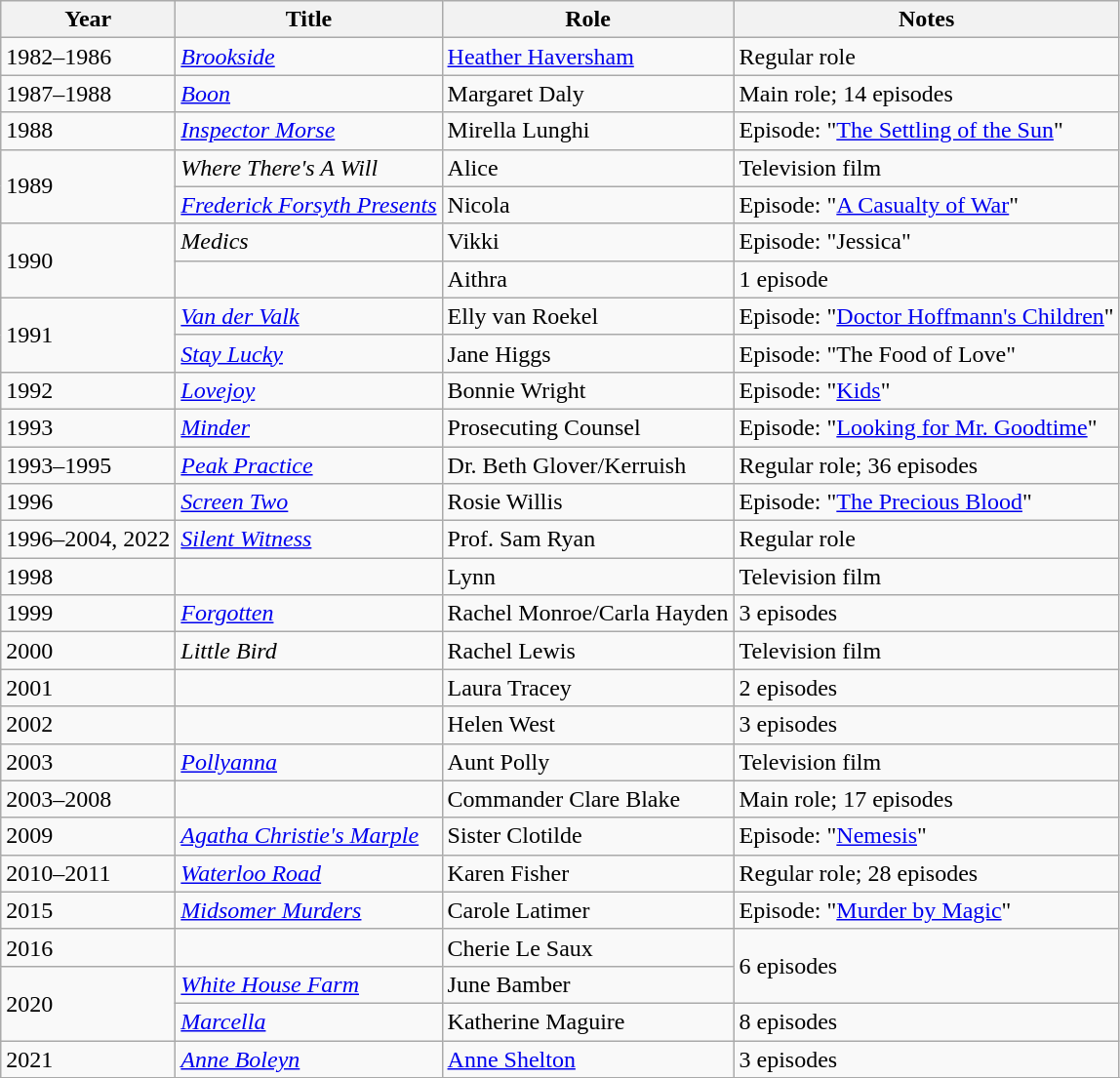<table class="wikitable sortable">
<tr>
<th>Year</th>
<th>Title</th>
<th>Role</th>
<th class="unsortable">Notes</th>
</tr>
<tr>
<td>1982–1986</td>
<td><em><a href='#'>Brookside</a></em></td>
<td><a href='#'>Heather Haversham</a></td>
<td>Regular role</td>
</tr>
<tr>
<td>1987–1988</td>
<td><em><a href='#'>Boon</a></em></td>
<td>Margaret Daly</td>
<td>Main role; 14 episodes</td>
</tr>
<tr>
<td>1988</td>
<td><em><a href='#'>Inspector Morse</a></em></td>
<td>Mirella Lunghi</td>
<td>Episode: "<a href='#'>The Settling of the Sun</a>"</td>
</tr>
<tr>
<td rowspan=2>1989</td>
<td><em>Where There's A Will</em></td>
<td>Alice</td>
<td>Television film</td>
</tr>
<tr>
<td><em><a href='#'>Frederick Forsyth Presents</a></em></td>
<td>Nicola</td>
<td>Episode: "<a href='#'>A Casualty of War</a>"</td>
</tr>
<tr>
<td rowspan=2>1990</td>
<td><em>Medics</em></td>
<td>Vikki</td>
<td>Episode: "Jessica"</td>
</tr>
<tr>
<td><em></em></td>
<td>Aithra</td>
<td>1 episode</td>
</tr>
<tr>
<td rowspan=2>1991</td>
<td><em><a href='#'>Van der Valk</a></em></td>
<td>Elly van Roekel</td>
<td>Episode: "<a href='#'>Doctor Hoffmann's Children</a>"</td>
</tr>
<tr>
<td><em><a href='#'>Stay Lucky</a></em></td>
<td>Jane Higgs</td>
<td>Episode: "The Food of Love"</td>
</tr>
<tr>
<td>1992</td>
<td><em><a href='#'>Lovejoy</a></em></td>
<td>Bonnie Wright</td>
<td>Episode: "<a href='#'>Kids</a>"</td>
</tr>
<tr>
<td>1993</td>
<td><em><a href='#'>Minder</a></em></td>
<td>Prosecuting Counsel</td>
<td>Episode: "<a href='#'>Looking for Mr. Goodtime</a>"</td>
</tr>
<tr>
<td>1993–1995</td>
<td><em><a href='#'>Peak Practice</a></em></td>
<td>Dr. Beth Glover/Kerruish</td>
<td>Regular role; 36 episodes</td>
</tr>
<tr>
<td>1996</td>
<td><em><a href='#'>Screen Two</a></em></td>
<td>Rosie Willis</td>
<td>Episode: "<a href='#'>The Precious Blood</a>"</td>
</tr>
<tr>
<td>1996–2004, 2022</td>
<td><em><a href='#'>Silent Witness</a></em></td>
<td>Prof. Sam Ryan</td>
<td>Regular role</td>
</tr>
<tr>
<td>1998</td>
<td><em></em></td>
<td>Lynn</td>
<td>Television film</td>
</tr>
<tr>
<td>1999</td>
<td><em><a href='#'>Forgotten</a></em></td>
<td>Rachel Monroe/Carla Hayden</td>
<td>3 episodes</td>
</tr>
<tr>
<td>2000</td>
<td><em>Little Bird</em></td>
<td>Rachel Lewis</td>
<td>Television film</td>
</tr>
<tr>
<td>2001</td>
<td><em></em></td>
<td>Laura Tracey</td>
<td>2 episodes</td>
</tr>
<tr>
<td>2002</td>
<td><em></em></td>
<td>Helen West</td>
<td>3 episodes</td>
</tr>
<tr>
<td>2003</td>
<td><em><a href='#'>Pollyanna</a></em></td>
<td>Aunt Polly</td>
<td>Television film</td>
</tr>
<tr>
<td>2003–2008</td>
<td><em></em></td>
<td>Commander Clare Blake</td>
<td>Main role; 17 episodes</td>
</tr>
<tr>
<td>2009</td>
<td><em><a href='#'>Agatha Christie's Marple</a></em></td>
<td>Sister Clotilde</td>
<td>Episode: "<a href='#'>Nemesis</a>"</td>
</tr>
<tr>
<td>2010–2011</td>
<td><em><a href='#'>Waterloo Road</a></em></td>
<td>Karen Fisher</td>
<td>Regular role; 28 episodes</td>
</tr>
<tr>
<td>2015</td>
<td><em><a href='#'>Midsomer Murders</a></em></td>
<td>Carole Latimer</td>
<td>Episode: "<a href='#'>Murder by Magic</a>"</td>
</tr>
<tr>
<td>2016</td>
<td><em></em></td>
<td>Cherie Le Saux</td>
<td rowspan=2>6 episodes</td>
</tr>
<tr>
<td rowspan=2>2020</td>
<td><em><a href='#'>White House Farm</a></em></td>
<td>June Bamber</td>
</tr>
<tr>
<td><em><a href='#'>Marcella</a></em></td>
<td>Katherine Maguire</td>
<td>8 episodes</td>
</tr>
<tr>
<td>2021</td>
<td><em><a href='#'>Anne Boleyn</a></em></td>
<td><a href='#'>Anne Shelton</a></td>
<td>3 episodes</td>
</tr>
<tr>
</tr>
</table>
